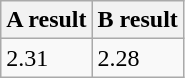<table class="wikitable" border="1" align="upright">
<tr>
<th>A result</th>
<th>B result</th>
</tr>
<tr>
<td>2.31</td>
<td>2.28</td>
</tr>
</table>
